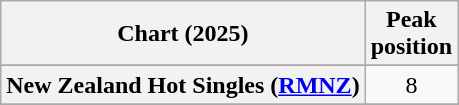<table class="wikitable sortable plainrowheaders" style="text-align:center">
<tr>
<th scope="col">Chart (2025)</th>
<th scope="col">Peak<br>position</th>
</tr>
<tr>
</tr>
<tr>
<th scope="row">New Zealand Hot Singles (<a href='#'>RMNZ</a>)</th>
<td>8</td>
</tr>
<tr>
</tr>
<tr>
</tr>
</table>
